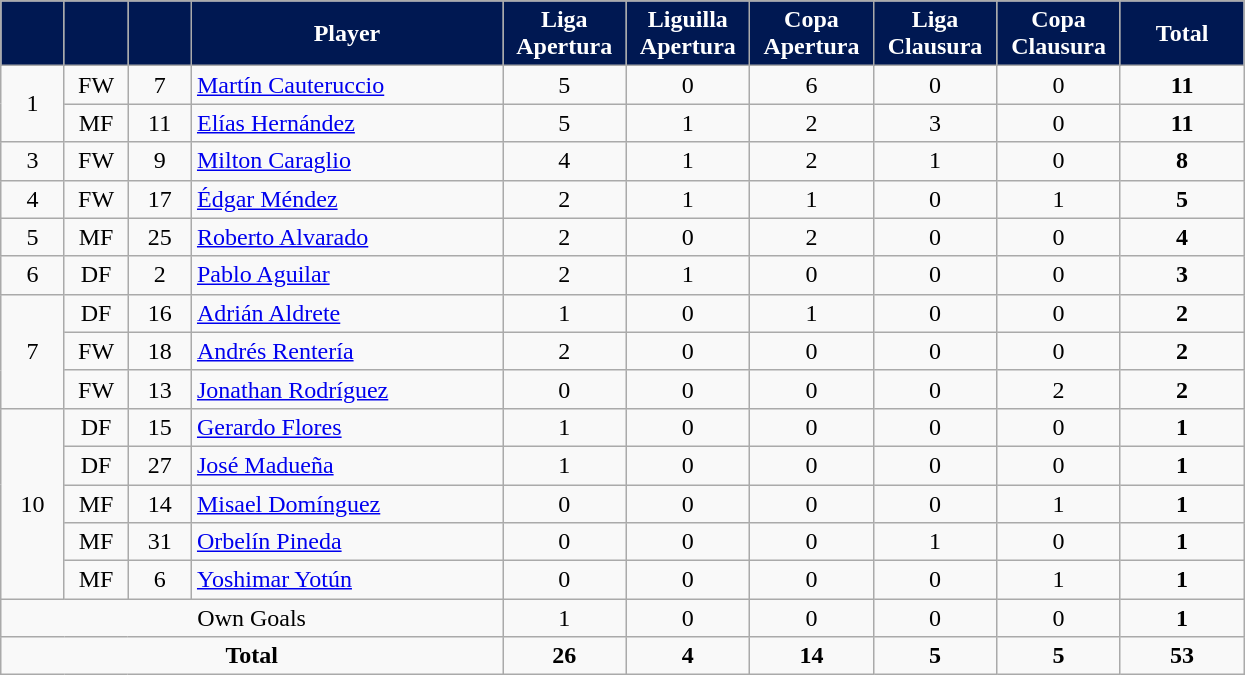<table class="wikitable" style="text-align:center">
<tr>
<th style="background:#001852; color:white; width:35px;"></th>
<th style="background:#001852; color:white; width:35px;"></th>
<th style="background:#001852; color:white; width:35px;"></th>
<th style="background:#001852; color:white; width:200px;">Player</th>
<th style="background:#001852; color:white; width:75px;">Liga Apertura</th>
<th style="background:#001852; color:white; width:75px;">Liguilla Apertura</th>
<th style="background:#001852; color:white; width:75px;">Copa Apertura</th>
<th style="background:#001852; color:white; width:75px;">Liga Clausura</th>
<th style="background:#001852; color:white; width:75px;">Copa Clausura</th>
<th style="background:#001852; color:white; width:75px;"><strong>Total</strong></th>
</tr>
<tr>
<td rowspan=2>1</td>
<td>FW</td>
<td>7</td>
<td align=left> <a href='#'>Martín Cauteruccio</a></td>
<td>5</td>
<td>0</td>
<td>6</td>
<td>0</td>
<td>0</td>
<td><strong>11</strong></td>
</tr>
<tr>
<td>MF</td>
<td>11</td>
<td align=left> <a href='#'>Elías Hernández</a></td>
<td>5</td>
<td>1</td>
<td>2</td>
<td>3</td>
<td>0</td>
<td><strong>11</strong></td>
</tr>
<tr>
<td>3</td>
<td>FW</td>
<td>9</td>
<td align=left> <a href='#'>Milton Caraglio</a></td>
<td>4</td>
<td>1</td>
<td>2</td>
<td>1</td>
<td>0</td>
<td><strong>8</strong></td>
</tr>
<tr>
<td>4</td>
<td>FW</td>
<td>17</td>
<td align=left> <a href='#'>Édgar Méndez</a></td>
<td>2</td>
<td>1</td>
<td>1</td>
<td>0</td>
<td>1</td>
<td><strong>5</strong></td>
</tr>
<tr>
<td>5</td>
<td>MF</td>
<td>25</td>
<td align=left> <a href='#'>Roberto Alvarado</a></td>
<td>2</td>
<td>0</td>
<td>2</td>
<td>0</td>
<td>0</td>
<td><strong>4</strong></td>
</tr>
<tr>
<td>6</td>
<td>DF</td>
<td>2</td>
<td align=left> <a href='#'>Pablo Aguilar</a></td>
<td>2</td>
<td>1</td>
<td>0</td>
<td>0</td>
<td>0</td>
<td><strong>3</strong></td>
</tr>
<tr>
<td rowspan=3>7</td>
<td>DF</td>
<td>16</td>
<td align=left> <a href='#'>Adrián Aldrete</a></td>
<td>1</td>
<td>0</td>
<td>1</td>
<td>0</td>
<td>0</td>
<td><strong>2</strong></td>
</tr>
<tr>
<td>FW</td>
<td>18</td>
<td align=left> <a href='#'>Andrés Rentería</a></td>
<td>2</td>
<td>0</td>
<td>0</td>
<td>0</td>
<td>0</td>
<td><strong>2</strong></td>
</tr>
<tr>
<td>FW</td>
<td>13</td>
<td align=left> <a href='#'>Jonathan Rodríguez</a></td>
<td>0</td>
<td>0</td>
<td>0</td>
<td>0</td>
<td>2</td>
<td><strong>2</strong></td>
</tr>
<tr>
<td rowspan=5>10</td>
<td>DF</td>
<td>15</td>
<td align=left> <a href='#'>Gerardo Flores</a></td>
<td>1</td>
<td>0</td>
<td>0</td>
<td>0</td>
<td>0</td>
<td><strong>1</strong></td>
</tr>
<tr>
<td>DF</td>
<td>27</td>
<td align=left> <a href='#'>José Madueña</a></td>
<td>1</td>
<td>0</td>
<td>0</td>
<td>0</td>
<td>0</td>
<td><strong>1</strong></td>
</tr>
<tr>
<td>MF</td>
<td>14</td>
<td align=left> <a href='#'>Misael Domínguez</a></td>
<td>0</td>
<td>0</td>
<td>0</td>
<td>0</td>
<td>1</td>
<td><strong>1</strong></td>
</tr>
<tr>
<td>MF</td>
<td>31</td>
<td align=left> <a href='#'>Orbelín Pineda</a></td>
<td>0</td>
<td>0</td>
<td>0</td>
<td>1</td>
<td>0</td>
<td><strong>1</strong></td>
</tr>
<tr>
<td>MF</td>
<td>6</td>
<td align=left> <a href='#'>Yoshimar Yotún</a></td>
<td>0</td>
<td>0</td>
<td>0</td>
<td>0</td>
<td>1</td>
<td><strong>1</strong></td>
</tr>
<tr>
<td colspan="4">Own Goals</td>
<td>1</td>
<td>0</td>
<td>0</td>
<td>0</td>
<td>0</td>
<td><strong>1</strong></td>
</tr>
<tr>
<td colspan="4"><strong>Total</strong></td>
<td><strong>26</strong></td>
<td><strong>4</strong></td>
<td><strong>14</strong></td>
<td><strong>5</strong></td>
<td><strong>5</strong></td>
<td><strong>53</strong></td>
</tr>
</table>
